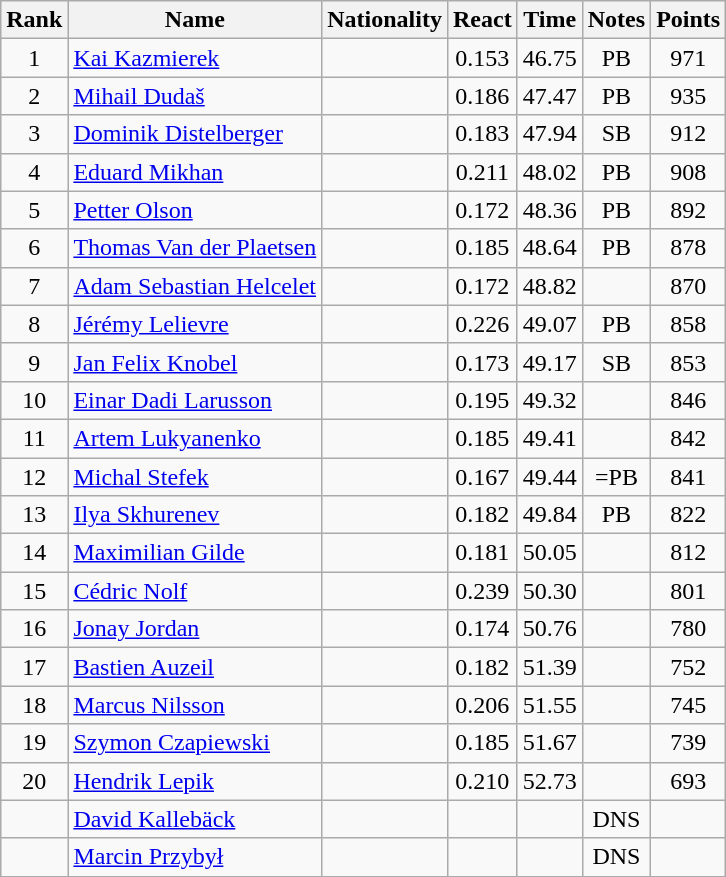<table class="wikitable sortable" style="text-align:center">
<tr>
<th>Rank</th>
<th>Name</th>
<th>Nationality</th>
<th>React</th>
<th>Time</th>
<th>Notes</th>
<th>Points</th>
</tr>
<tr>
<td>1</td>
<td align="left"><a href='#'>Kai Kazmierek</a></td>
<td align=left></td>
<td>0.153</td>
<td>46.75</td>
<td>PB</td>
<td>971</td>
</tr>
<tr>
<td>2</td>
<td align="left"><a href='#'>Mihail Dudaš</a></td>
<td align=left></td>
<td>0.186</td>
<td>47.47</td>
<td>PB</td>
<td>935</td>
</tr>
<tr>
<td>3</td>
<td align="left"><a href='#'>Dominik Distelberger</a></td>
<td align=left></td>
<td>0.183</td>
<td>47.94</td>
<td>SB</td>
<td>912</td>
</tr>
<tr>
<td>4</td>
<td align="left"><a href='#'>Eduard Mikhan</a></td>
<td align=left></td>
<td>0.211</td>
<td>48.02</td>
<td>PB</td>
<td>908</td>
</tr>
<tr>
<td>5</td>
<td align="left"><a href='#'>Petter Olson</a></td>
<td align=left></td>
<td>0.172</td>
<td>48.36</td>
<td>PB</td>
<td>892</td>
</tr>
<tr>
<td>6</td>
<td align="left"><a href='#'>Thomas Van der Plaetsen</a></td>
<td align=left></td>
<td>0.185</td>
<td>48.64</td>
<td>PB</td>
<td>878</td>
</tr>
<tr>
<td>7</td>
<td align="left"><a href='#'>Adam Sebastian Helcelet</a></td>
<td align=left></td>
<td>0.172</td>
<td>48.82</td>
<td></td>
<td>870</td>
</tr>
<tr>
<td>8</td>
<td align="left"><a href='#'>Jérémy Lelievre</a></td>
<td align=left></td>
<td>0.226</td>
<td>49.07</td>
<td>PB</td>
<td>858</td>
</tr>
<tr>
<td>9</td>
<td align="left"><a href='#'>Jan Felix Knobel</a></td>
<td align=left></td>
<td>0.173</td>
<td>49.17</td>
<td>SB</td>
<td>853</td>
</tr>
<tr>
<td>10</td>
<td align="left"><a href='#'>Einar Dadi Larusson</a></td>
<td align=left></td>
<td>0.195</td>
<td>49.32</td>
<td></td>
<td>846</td>
</tr>
<tr>
<td>11</td>
<td align="left"><a href='#'>Artem Lukyanenko</a></td>
<td align=left></td>
<td>0.185</td>
<td>49.41</td>
<td></td>
<td>842</td>
</tr>
<tr>
<td>12</td>
<td align="left"><a href='#'>Michal Stefek</a></td>
<td align=left></td>
<td>0.167</td>
<td>49.44</td>
<td>=PB</td>
<td>841</td>
</tr>
<tr>
<td>13</td>
<td align="left"><a href='#'>Ilya Skhurenev</a></td>
<td align=left></td>
<td>0.182</td>
<td>49.84</td>
<td>PB</td>
<td>822</td>
</tr>
<tr>
<td>14</td>
<td align="left"><a href='#'>Maximilian Gilde</a></td>
<td align=left></td>
<td>0.181</td>
<td>50.05</td>
<td></td>
<td>812</td>
</tr>
<tr>
<td>15</td>
<td align="left"><a href='#'>Cédric Nolf</a></td>
<td align=left></td>
<td>0.239</td>
<td>50.30</td>
<td></td>
<td>801</td>
</tr>
<tr>
<td>16</td>
<td align="left"><a href='#'>Jonay Jordan</a></td>
<td align=left></td>
<td>0.174</td>
<td>50.76</td>
<td></td>
<td>780</td>
</tr>
<tr>
<td>17</td>
<td align="left"><a href='#'>Bastien Auzeil</a></td>
<td align=left></td>
<td>0.182</td>
<td>51.39</td>
<td></td>
<td>752</td>
</tr>
<tr>
<td>18</td>
<td align="left"><a href='#'>Marcus Nilsson</a></td>
<td align=left></td>
<td>0.206</td>
<td>51.55</td>
<td></td>
<td>745</td>
</tr>
<tr>
<td>19</td>
<td align="left"><a href='#'>Szymon Czapiewski</a></td>
<td align=left></td>
<td>0.185</td>
<td>51.67</td>
<td></td>
<td>739</td>
</tr>
<tr>
<td>20</td>
<td align="left"><a href='#'>Hendrik Lepik</a></td>
<td align=left></td>
<td>0.210</td>
<td>52.73</td>
<td></td>
<td>693</td>
</tr>
<tr>
<td></td>
<td align="left"><a href='#'>David Kallebäck</a></td>
<td align=left></td>
<td></td>
<td></td>
<td>DNS</td>
<td></td>
</tr>
<tr>
<td></td>
<td align="left"><a href='#'>Marcin Przybył</a></td>
<td align=left></td>
<td></td>
<td></td>
<td>DNS</td>
<td></td>
</tr>
</table>
